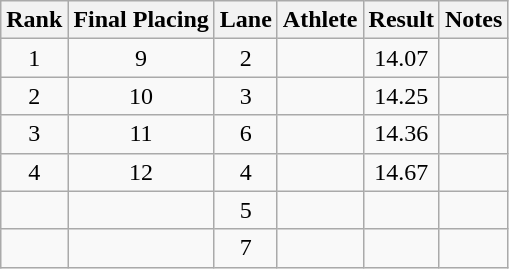<table class="wikitable sortable" style="text-align:center">
<tr>
<th>Rank</th>
<th>Final Placing</th>
<th>Lane</th>
<th>Athlete</th>
<th>Result</th>
<th>Notes</th>
</tr>
<tr>
<td>1</td>
<td>9</td>
<td>2</td>
<td align=left></td>
<td>14.07</td>
<td></td>
</tr>
<tr>
<td>2</td>
<td>10</td>
<td>3</td>
<td align=left></td>
<td>14.25</td>
<td></td>
</tr>
<tr>
<td>3</td>
<td>11</td>
<td>6</td>
<td align=left></td>
<td>14.36</td>
<td></td>
</tr>
<tr>
<td>4</td>
<td>12</td>
<td>4</td>
<td align=left></td>
<td>14.67</td>
<td></td>
</tr>
<tr>
<td></td>
<td></td>
<td>5</td>
<td align=left></td>
<td></td>
<td></td>
</tr>
<tr>
<td></td>
<td></td>
<td>7</td>
<td align=left></td>
<td></td>
<td></td>
</tr>
</table>
